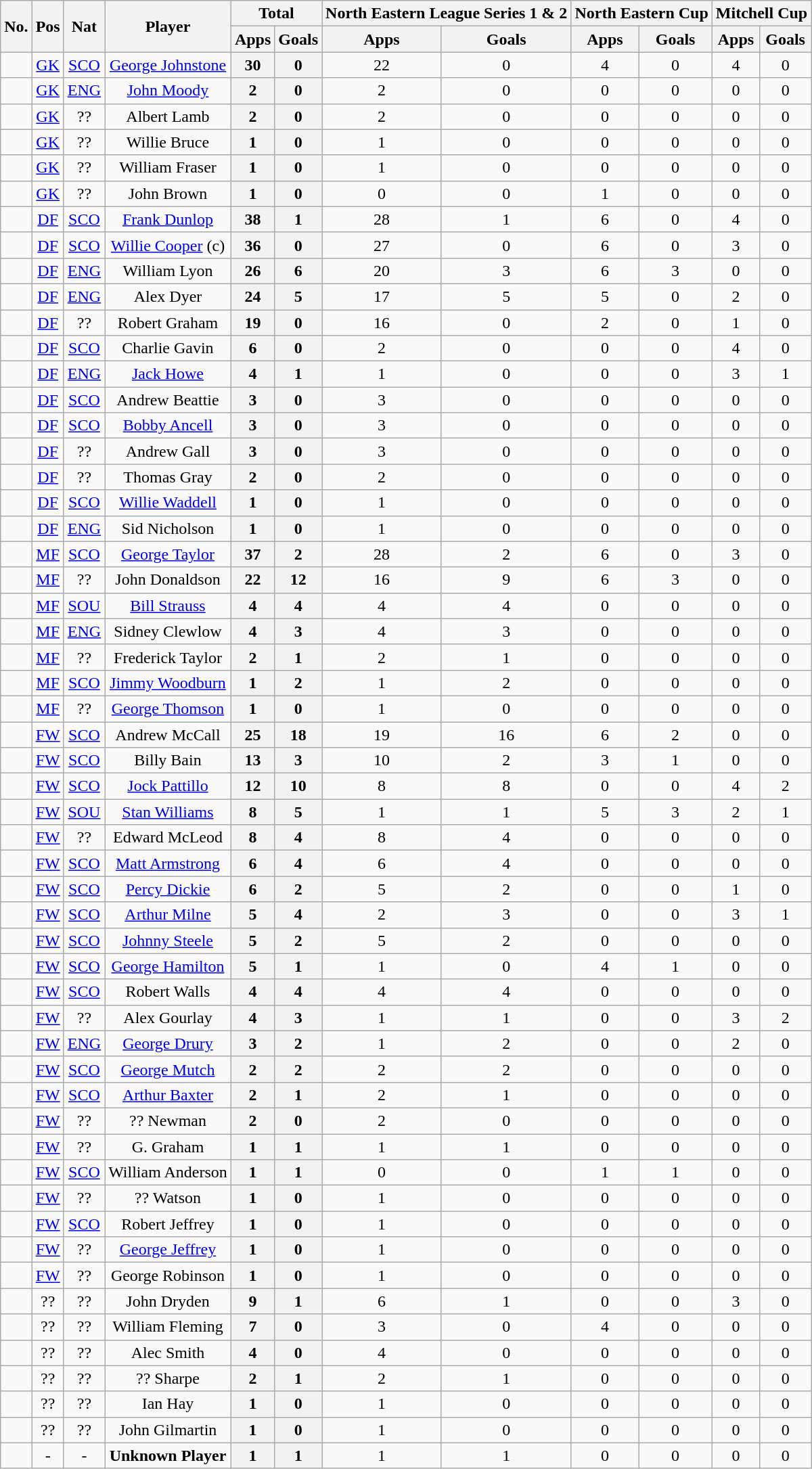<table class="wikitable sortable" style="text-align: center;">
<tr>
<th rowspan="2"><abbr>No.</abbr></th>
<th rowspan="2"><abbr>Pos</abbr></th>
<th rowspan="2"><abbr>Nat</abbr></th>
<th rowspan="2">Player</th>
<th colspan="2">Total</th>
<th colspan="2">North Eastern League Series 1 & 2</th>
<th colspan="2">North Eastern Cup</th>
<th colspan="2">Mitchell Cup</th>
</tr>
<tr>
<th>Apps</th>
<th>Goals</th>
<th>Apps</th>
<th>Goals</th>
<th>Apps</th>
<th>Goals</th>
<th>Apps</th>
<th>Goals</th>
</tr>
<tr>
<td></td>
<td><a href='#'>GK</a></td>
<td> <a href='#'>SCO</a></td>
<td><a href='#'>George Johnstone</a></td>
<th>30</th>
<th>0</th>
<td>22</td>
<td>0</td>
<td>4</td>
<td>0</td>
<td>4</td>
<td>0</td>
</tr>
<tr>
<td></td>
<td><a href='#'>GK</a></td>
<td> <a href='#'>ENG</a></td>
<td><a href='#'>John Moody</a></td>
<th>2</th>
<th>0</th>
<td>2</td>
<td>0</td>
<td>0</td>
<td>0</td>
<td>0</td>
<td>0</td>
</tr>
<tr>
<td></td>
<td><a href='#'>GK</a></td>
<td>??</td>
<td>Albert Lamb</td>
<th>2</th>
<th>0</th>
<td>2</td>
<td>0</td>
<td>0</td>
<td>0</td>
<td>0</td>
<td>0</td>
</tr>
<tr>
<td></td>
<td><a href='#'>GK</a></td>
<td>??</td>
<td>Willie Bruce</td>
<th>1</th>
<th>0</th>
<td>1</td>
<td>0</td>
<td>0</td>
<td>0</td>
<td>0</td>
<td>0</td>
</tr>
<tr>
<td></td>
<td><a href='#'>GK</a></td>
<td>??</td>
<td>William Fraser</td>
<th>1</th>
<th>0</th>
<td>1</td>
<td>0</td>
<td>0</td>
<td>0</td>
<td>0</td>
<td>0</td>
</tr>
<tr>
<td></td>
<td><a href='#'>GK</a></td>
<td>??</td>
<td>John Brown</td>
<th>1</th>
<th>0</th>
<td>0</td>
<td>0</td>
<td>1</td>
<td>0</td>
<td>0</td>
<td>0</td>
</tr>
<tr>
<td></td>
<td><a href='#'>DF</a></td>
<td> <a href='#'>SCO</a></td>
<td><a href='#'>Frank Dunlop</a></td>
<th>38</th>
<th>1</th>
<td>28</td>
<td>1</td>
<td>6</td>
<td>0</td>
<td>4</td>
<td>0</td>
</tr>
<tr>
<td></td>
<td><a href='#'>DF</a></td>
<td> <a href='#'>SCO</a></td>
<td><a href='#'>Willie Cooper</a> (c)</td>
<th>36</th>
<th>0</th>
<td>27</td>
<td>0</td>
<td>6</td>
<td>0</td>
<td>3</td>
<td>0</td>
</tr>
<tr>
<td></td>
<td><a href='#'>DF</a></td>
<td> <a href='#'>ENG</a></td>
<td>William Lyon</td>
<th>26</th>
<th>6</th>
<td>20</td>
<td>3</td>
<td>6</td>
<td>3</td>
<td>0</td>
<td>0</td>
</tr>
<tr>
<td></td>
<td><a href='#'>DF</a></td>
<td> <a href='#'>ENG</a></td>
<td>Alex Dyer</td>
<th>24</th>
<th>5</th>
<td>17</td>
<td>5</td>
<td>5</td>
<td>0</td>
<td>2</td>
<td>0</td>
</tr>
<tr>
<td></td>
<td><a href='#'>DF</a></td>
<td>??</td>
<td>Robert Graham</td>
<th>19</th>
<th>0</th>
<td>16</td>
<td>0</td>
<td>2</td>
<td>0</td>
<td>1</td>
<td>0</td>
</tr>
<tr>
<td></td>
<td><a href='#'>DF</a></td>
<td> <a href='#'>SCO</a></td>
<td>Charlie Gavin</td>
<th>6</th>
<th>0</th>
<td>2</td>
<td>0</td>
<td>0</td>
<td>0</td>
<td>4</td>
<td>0</td>
</tr>
<tr>
<td></td>
<td><a href='#'>DF</a></td>
<td> <a href='#'>ENG</a></td>
<td><a href='#'>Jack Howe</a></td>
<th>4</th>
<th>1</th>
<td>1</td>
<td>0</td>
<td>0</td>
<td>0</td>
<td>3</td>
<td>1</td>
</tr>
<tr>
<td></td>
<td><a href='#'>DF</a></td>
<td> <a href='#'>SCO</a></td>
<td>Andrew Beattie</td>
<th>3</th>
<th>0</th>
<td>3</td>
<td>0</td>
<td>0</td>
<td>0</td>
<td>0</td>
<td>0</td>
</tr>
<tr>
<td></td>
<td><a href='#'>DF</a></td>
<td> <a href='#'>SCO</a></td>
<td><a href='#'>Bobby Ancell</a></td>
<th>3</th>
<th>0</th>
<td>3</td>
<td>0</td>
<td>0</td>
<td>0</td>
<td>0</td>
<td>0</td>
</tr>
<tr>
<td></td>
<td><a href='#'>DF</a></td>
<td>??</td>
<td>Andrew Gall</td>
<th>3</th>
<th>0</th>
<td>3</td>
<td>0</td>
<td>0</td>
<td>0</td>
<td>0</td>
<td>0</td>
</tr>
<tr>
<td></td>
<td><a href='#'>DF</a></td>
<td>??</td>
<td>Thomas Gray</td>
<th>2</th>
<th>0</th>
<td>2</td>
<td>0</td>
<td>0</td>
<td>0</td>
<td>0</td>
<td>0</td>
</tr>
<tr>
<td></td>
<td><a href='#'>DF</a></td>
<td> <a href='#'>SCO</a></td>
<td><a href='#'>Willie Waddell</a></td>
<th>1</th>
<th>0</th>
<td>1</td>
<td>0</td>
<td>0</td>
<td>0</td>
<td>0</td>
<td>0</td>
</tr>
<tr>
<td></td>
<td><a href='#'>DF</a></td>
<td> <a href='#'>ENG</a></td>
<td>Sid Nicholson</td>
<th>1</th>
<th>0</th>
<td>1</td>
<td>0</td>
<td>0</td>
<td>0</td>
<td>0</td>
<td>0</td>
</tr>
<tr>
<td></td>
<td><a href='#'>MF</a></td>
<td> <a href='#'>SCO</a></td>
<td><a href='#'>George Taylor</a></td>
<th>37</th>
<th>2</th>
<td>28</td>
<td>2</td>
<td>6</td>
<td>0</td>
<td>3</td>
<td>0</td>
</tr>
<tr>
<td></td>
<td><a href='#'>MF</a></td>
<td>??</td>
<td>John Donaldson</td>
<th>22</th>
<th>12</th>
<td>16</td>
<td>9</td>
<td>6</td>
<td>3</td>
<td>0</td>
<td>0</td>
</tr>
<tr>
<td></td>
<td><a href='#'>MF</a></td>
<td> <a href='#'>SOU</a></td>
<td><a href='#'>Bill Strauss</a></td>
<th>4</th>
<th>4</th>
<td>4</td>
<td>4</td>
<td>0</td>
<td>0</td>
<td>0</td>
<td>0</td>
</tr>
<tr>
<td></td>
<td><a href='#'>MF</a></td>
<td> <a href='#'>ENG</a></td>
<td>Sidney Clewlow</td>
<th>4</th>
<th>3</th>
<td>4</td>
<td>3</td>
<td>0</td>
<td>0</td>
<td>0</td>
<td>0</td>
</tr>
<tr>
<td></td>
<td><a href='#'>MF</a></td>
<td>??</td>
<td>Frederick Taylor</td>
<th>2</th>
<th>1</th>
<td>2</td>
<td>1</td>
<td>0</td>
<td>0</td>
<td>0</td>
<td>0</td>
</tr>
<tr>
<td></td>
<td><a href='#'>MF</a></td>
<td> <a href='#'>SCO</a></td>
<td><a href='#'>Jimmy Woodburn</a></td>
<th>1</th>
<th>2</th>
<td>1</td>
<td>2</td>
<td>0</td>
<td>0</td>
<td>0</td>
<td>0</td>
</tr>
<tr>
<td></td>
<td><a href='#'>MF</a></td>
<td>??</td>
<td><a href='#'>George Thomson</a></td>
<th>1</th>
<th>0</th>
<td>1</td>
<td>0</td>
<td>0</td>
<td>0</td>
<td>0</td>
<td>0</td>
</tr>
<tr>
<td></td>
<td><a href='#'>FW</a></td>
<td> <a href='#'>SCO</a></td>
<td>Andrew McCall</td>
<th>25</th>
<th>18</th>
<td>19</td>
<td>16</td>
<td>6</td>
<td>2</td>
<td>0</td>
<td>0</td>
</tr>
<tr>
<td></td>
<td><a href='#'>FW</a></td>
<td> <a href='#'>SCO</a></td>
<td>Billy Bain</td>
<th>13</th>
<th>3</th>
<td>10</td>
<td>2</td>
<td>3</td>
<td>1</td>
<td>0</td>
<td>0</td>
</tr>
<tr>
<td></td>
<td><a href='#'>FW</a></td>
<td> <a href='#'>SCO</a></td>
<td><a href='#'>Jock Pattillo</a></td>
<th>12</th>
<th>10</th>
<td>8</td>
<td>8</td>
<td>0</td>
<td>0</td>
<td>4</td>
<td>2</td>
</tr>
<tr>
<td></td>
<td><a href='#'>FW</a></td>
<td> <a href='#'>SOU</a></td>
<td><a href='#'>Stan Williams</a></td>
<th>8</th>
<th>5</th>
<td>1</td>
<td>1</td>
<td>5</td>
<td>3</td>
<td>2</td>
<td>1</td>
</tr>
<tr>
<td></td>
<td><a href='#'>FW</a></td>
<td>??</td>
<td>Edward McLeod</td>
<th>8</th>
<th>4</th>
<td>8</td>
<td>4</td>
<td>0</td>
<td>0</td>
<td>0</td>
<td>0</td>
</tr>
<tr>
<td></td>
<td><a href='#'>FW</a></td>
<td> <a href='#'>SCO</a></td>
<td><a href='#'>Matt Armstrong</a></td>
<th>6</th>
<th>4</th>
<td>6</td>
<td>4</td>
<td>0</td>
<td>0</td>
<td>0</td>
<td>0</td>
</tr>
<tr>
<td></td>
<td><a href='#'>FW</a></td>
<td> <a href='#'>SCO</a></td>
<td><a href='#'>Percy Dickie</a></td>
<th>6</th>
<th>2</th>
<td>5</td>
<td>2</td>
<td>0</td>
<td>0</td>
<td>1</td>
<td>0</td>
</tr>
<tr>
<td></td>
<td><a href='#'>FW</a></td>
<td> <a href='#'>SCO</a></td>
<td><a href='#'>Arthur Milne</a></td>
<th>5</th>
<th>4</th>
<td>2</td>
<td>3</td>
<td>0</td>
<td>0</td>
<td>3</td>
<td>1</td>
</tr>
<tr>
<td></td>
<td><a href='#'>FW</a></td>
<td> <a href='#'>SCO</a></td>
<td><a href='#'>Johnny Steele</a></td>
<th>5</th>
<th>2</th>
<td>5</td>
<td>2</td>
<td>0</td>
<td>0</td>
<td>0</td>
<td>0</td>
</tr>
<tr>
<td></td>
<td><a href='#'>FW</a></td>
<td> <a href='#'>SCO</a></td>
<td><a href='#'>George Hamilton</a></td>
<th>5</th>
<th>1</th>
<td>1</td>
<td>0</td>
<td>4</td>
<td>1</td>
<td>0</td>
<td>0</td>
</tr>
<tr>
<td></td>
<td><a href='#'>FW</a></td>
<td> <a href='#'>SCO</a></td>
<td>Robert Walls</td>
<th>4</th>
<th>4</th>
<td>4</td>
<td>4</td>
<td>0</td>
<td>0</td>
<td>0</td>
<td>0</td>
</tr>
<tr>
<td></td>
<td><a href='#'>FW</a></td>
<td>??</td>
<td>Alex Gourlay</td>
<th>4</th>
<th>3</th>
<td>1</td>
<td>1</td>
<td>0</td>
<td>0</td>
<td>3</td>
<td>2</td>
</tr>
<tr>
<td></td>
<td><a href='#'>FW</a></td>
<td> <a href='#'>ENG</a></td>
<td><a href='#'>George Drury</a></td>
<th>3</th>
<th>2</th>
<td>1</td>
<td>2</td>
<td>0</td>
<td>0</td>
<td>2</td>
<td>0</td>
</tr>
<tr>
<td></td>
<td><a href='#'>FW</a></td>
<td> <a href='#'>SCO</a></td>
<td><a href='#'>George Mutch</a></td>
<th>2</th>
<th>2</th>
<td>2</td>
<td>2</td>
<td>0</td>
<td>0</td>
<td>0</td>
<td>0</td>
</tr>
<tr>
<td></td>
<td><a href='#'>FW</a></td>
<td> <a href='#'>SCO</a></td>
<td><a href='#'>Arthur Baxter</a></td>
<th>2</th>
<th>1</th>
<td>2</td>
<td>1</td>
<td>0</td>
<td>0</td>
<td>0</td>
<td>0</td>
</tr>
<tr>
<td></td>
<td><a href='#'>FW</a></td>
<td>??</td>
<td>?? Newman</td>
<th>2</th>
<th>0</th>
<td>2</td>
<td>0</td>
<td>0</td>
<td>0</td>
<td>0</td>
<td>0</td>
</tr>
<tr>
<td></td>
<td><a href='#'>FW</a></td>
<td>??</td>
<td>G. Graham</td>
<th>1</th>
<th>1</th>
<td>1</td>
<td>1</td>
<td>0</td>
<td>0</td>
<td>0</td>
<td>0</td>
</tr>
<tr>
<td></td>
<td><a href='#'>FW</a></td>
<td> <a href='#'>SCO</a></td>
<td>William Anderson</td>
<th>1</th>
<th>1</th>
<td>0</td>
<td>0</td>
<td>1</td>
<td>1</td>
<td>0</td>
<td>0</td>
</tr>
<tr>
<td></td>
<td><a href='#'>FW</a></td>
<td>??</td>
<td>?? Watson</td>
<th>1</th>
<th>0</th>
<td>1</td>
<td>0</td>
<td>0</td>
<td>0</td>
<td>0</td>
<td>0</td>
</tr>
<tr>
<td></td>
<td><a href='#'>FW</a></td>
<td> <a href='#'>SCO</a></td>
<td>Robert Jeffrey</td>
<th>1</th>
<th>0</th>
<td>1</td>
<td>0</td>
<td>0</td>
<td>0</td>
<td>0</td>
<td>0</td>
</tr>
<tr>
<td></td>
<td><a href='#'>FW</a></td>
<td>??</td>
<td><a href='#'>George Jeffrey</a></td>
<th>1</th>
<th>0</th>
<td>1</td>
<td>0</td>
<td>0</td>
<td>0</td>
<td>0</td>
<td>0</td>
</tr>
<tr>
<td></td>
<td><a href='#'>FW</a></td>
<td>??</td>
<td>George Robinson</td>
<th>1</th>
<th>0</th>
<td>1</td>
<td>0</td>
<td>0</td>
<td>0</td>
<td>0</td>
<td>0</td>
</tr>
<tr>
<td></td>
<td>??</td>
<td>??</td>
<td>John Dryden</td>
<th>9</th>
<th>1</th>
<td>6</td>
<td>1</td>
<td>0</td>
<td>0</td>
<td>3</td>
<td>0</td>
</tr>
<tr>
<td></td>
<td>??</td>
<td>??</td>
<td>William Fleming</td>
<th>7</th>
<th>0</th>
<td>3</td>
<td>0</td>
<td>4</td>
<td>0</td>
<td>0</td>
<td>0</td>
</tr>
<tr>
<td></td>
<td>??</td>
<td>??</td>
<td>Alec Smith</td>
<th>4</th>
<th>0</th>
<td>4</td>
<td>0</td>
<td>0</td>
<td>0</td>
<td>0</td>
<td>0</td>
</tr>
<tr>
<td></td>
<td>??</td>
<td>??</td>
<td>?? Sharpe</td>
<th>2</th>
<th>1</th>
<td>2</td>
<td>1</td>
<td>0</td>
<td>0</td>
<td>0</td>
<td>0</td>
</tr>
<tr>
<td></td>
<td>??</td>
<td>??</td>
<td>Ian Hay</td>
<th>1</th>
<th>0</th>
<td>1</td>
<td>0</td>
<td>0</td>
<td>0</td>
<td>0</td>
<td>0</td>
</tr>
<tr>
<td></td>
<td>??</td>
<td>??</td>
<td>John Gilmartin</td>
<th>1</th>
<th>0</th>
<td>1</td>
<td>0</td>
<td>0</td>
<td>0</td>
<td>0</td>
<td>0</td>
</tr>
<tr>
<td></td>
<td>-</td>
<td>-</td>
<td><strong>Unknown Player</strong></td>
<th>1</th>
<th>1</th>
<td>1</td>
<td>1</td>
<td>0</td>
<td>0</td>
<td>0</td>
<td>0</td>
</tr>
</table>
